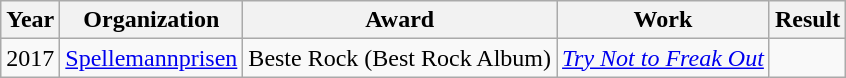<table class="wikitable plainrowheaders" style="text-align:center;">
<tr>
<th>Year</th>
<th>Organization</th>
<th>Award</th>
<th>Work</th>
<th>Result</th>
</tr>
<tr>
<td>2017</td>
<td><a href='#'>Spellemannprisen</a></td>
<td>Beste Rock (Best Rock Album)</td>
<td><em><a href='#'>Try Not to Freak Out</a></em></td>
<td></td>
</tr>
</table>
